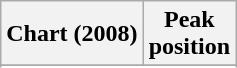<table class="wikitable sortable plainrowheaders" style="text-align:center">
<tr>
<th scope="col">Chart (2008)</th>
<th scope="col">Peak<br> position</th>
</tr>
<tr>
</tr>
<tr>
</tr>
</table>
